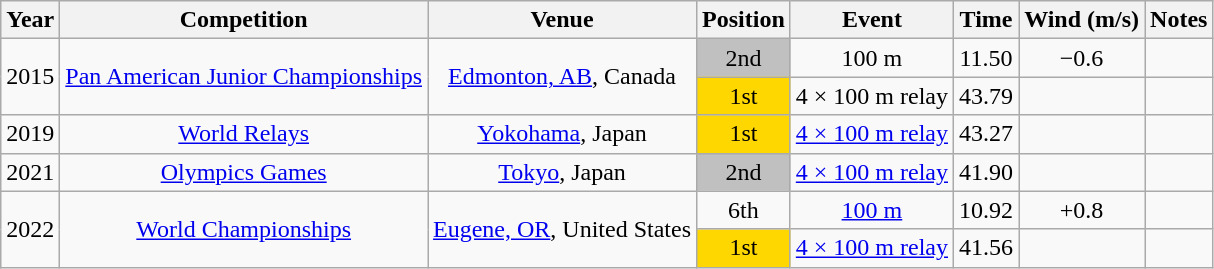<table class="wikitable sortable" style=text-align:center>
<tr>
<th>Year</th>
<th>Competition</th>
<th>Venue</th>
<th>Position</th>
<th>Event</th>
<th>Time</th>
<th>Wind (m/s)</th>
<th>Notes</th>
</tr>
<tr>
<td rowspan=2>2015</td>
<td rowspan=2><a href='#'>Pan American Junior Championships</a></td>
<td rowspan=2><a href='#'>Edmonton, AB</a>, Canada</td>
<td bgcolor=silver>2nd</td>
<td>100 m</td>
<td>11.50</td>
<td>−0.6</td>
<td></td>
</tr>
<tr>
<td bgcolor=gold>1st</td>
<td data-sort-value="400 relay">4 × 100 m relay</td>
<td>43.79</td>
<td></td>
<td></td>
</tr>
<tr>
<td>2019</td>
<td><a href='#'>World Relays</a></td>
<td><a href='#'>Yokohama</a>, Japan</td>
<td bgcolor=gold>1st</td>
<td data-sort-value="400 relay"><a href='#'>4 × 100 m relay</a></td>
<td>43.27</td>
<td></td>
<td></td>
</tr>
<tr>
<td>2021</td>
<td><a href='#'>Olympics Games</a></td>
<td><a href='#'>Tokyo</a>, Japan</td>
<td bgcolor=silver>2nd</td>
<td data-sort-value="400 relay"><a href='#'>4 × 100 m relay</a></td>
<td>41.90</td>
<td></td>
<td></td>
</tr>
<tr>
<td rowspan=2>2022</td>
<td rowspan=2><a href='#'>World Championships</a></td>
<td rowspan=2><a href='#'>Eugene, OR</a>, United States</td>
<td>6th</td>
<td><a href='#'>100 m</a></td>
<td>10.92</td>
<td>+0.8</td>
<td></td>
</tr>
<tr>
<td bgcolor=gold>1st</td>
<td data-sort-value="400 relay"><a href='#'>4 × 100 m relay</a></td>
<td>41.56</td>
<td></td>
<td></td>
</tr>
</table>
